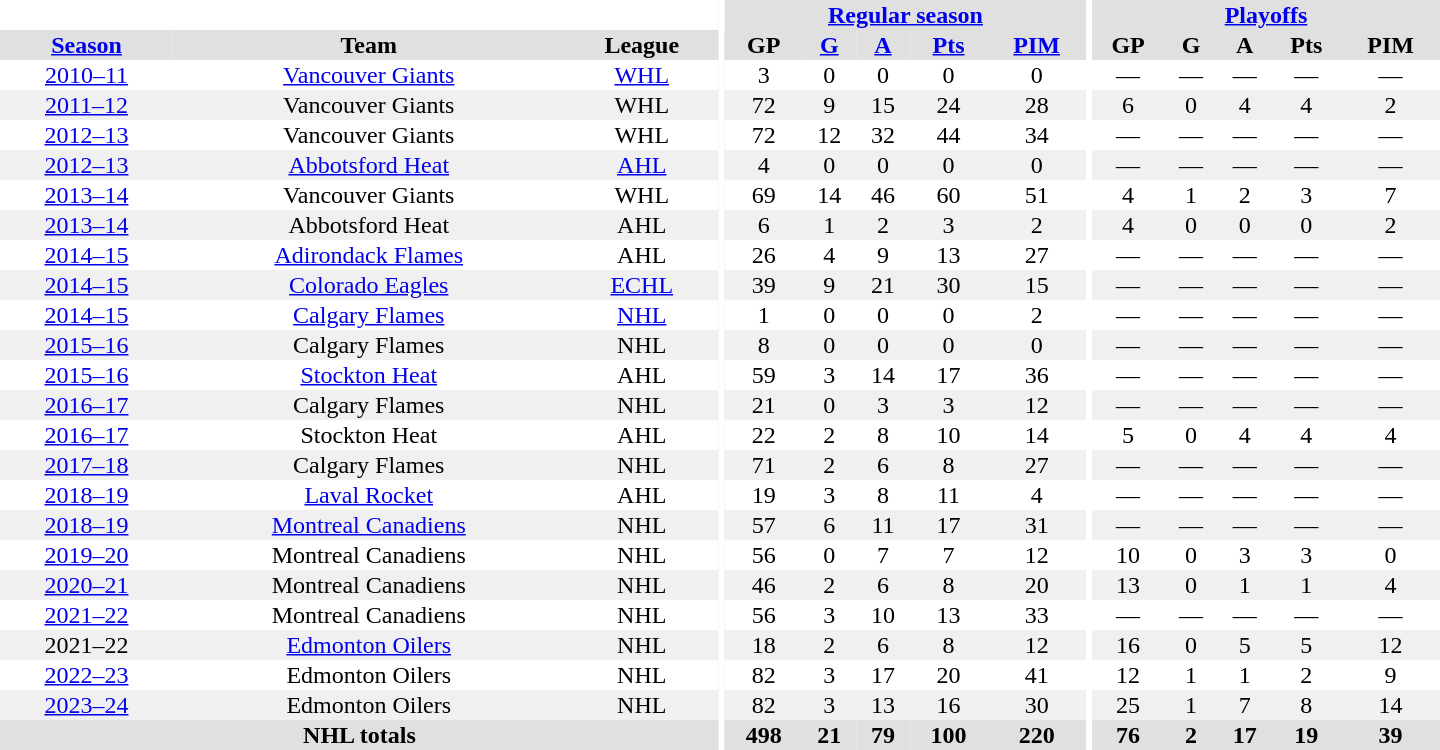<table border="0" cellpadding="1" cellspacing="0" style="text-align:center; width:60em">
<tr bgcolor="#e0e0e0">
<th colspan="3" bgcolor="#ffffff"></th>
<th rowspan="99" bgcolor="#ffffff"></th>
<th colspan="5"><a href='#'>Regular season</a></th>
<th rowspan="99" bgcolor="#ffffff"></th>
<th colspan="5"><a href='#'>Playoffs</a></th>
</tr>
<tr bgcolor="#e0e0e0">
<th><a href='#'>Season</a></th>
<th>Team</th>
<th>League</th>
<th>GP</th>
<th><a href='#'>G</a></th>
<th><a href='#'>A</a></th>
<th><a href='#'>Pts</a></th>
<th><a href='#'>PIM</a></th>
<th>GP</th>
<th>G</th>
<th>A</th>
<th>Pts</th>
<th>PIM</th>
</tr>
<tr>
<td><a href='#'>2010–11</a></td>
<td><a href='#'>Vancouver Giants</a></td>
<td><a href='#'>WHL</a></td>
<td>3</td>
<td>0</td>
<td>0</td>
<td>0</td>
<td>0</td>
<td>—</td>
<td>—</td>
<td>—</td>
<td>—</td>
<td>—</td>
</tr>
<tr bgcolor="#f0f0f0">
<td><a href='#'>2011–12</a></td>
<td>Vancouver Giants</td>
<td>WHL</td>
<td>72</td>
<td>9</td>
<td>15</td>
<td>24</td>
<td>28</td>
<td>6</td>
<td>0</td>
<td>4</td>
<td>4</td>
<td>2</td>
</tr>
<tr>
<td><a href='#'>2012–13</a></td>
<td>Vancouver Giants</td>
<td>WHL</td>
<td>72</td>
<td>12</td>
<td>32</td>
<td>44</td>
<td>34</td>
<td>—</td>
<td>—</td>
<td>—</td>
<td>—</td>
<td>—</td>
</tr>
<tr bgcolor="#f0f0f0">
<td><a href='#'>2012–13</a></td>
<td><a href='#'>Abbotsford Heat</a></td>
<td><a href='#'>AHL</a></td>
<td>4</td>
<td>0</td>
<td>0</td>
<td>0</td>
<td>0</td>
<td>—</td>
<td>—</td>
<td>—</td>
<td>—</td>
<td>—</td>
</tr>
<tr>
<td><a href='#'>2013–14</a></td>
<td>Vancouver Giants</td>
<td>WHL</td>
<td>69</td>
<td>14</td>
<td>46</td>
<td>60</td>
<td>51</td>
<td>4</td>
<td>1</td>
<td>2</td>
<td>3</td>
<td>7</td>
</tr>
<tr bgcolor="#f0f0f0">
<td><a href='#'>2013–14</a></td>
<td>Abbotsford Heat</td>
<td>AHL</td>
<td>6</td>
<td>1</td>
<td>2</td>
<td>3</td>
<td>2</td>
<td>4</td>
<td>0</td>
<td>0</td>
<td>0</td>
<td>2</td>
</tr>
<tr>
<td><a href='#'>2014–15</a></td>
<td><a href='#'>Adirondack Flames</a></td>
<td>AHL</td>
<td>26</td>
<td>4</td>
<td>9</td>
<td>13</td>
<td>27</td>
<td>—</td>
<td>—</td>
<td>—</td>
<td>—</td>
<td>—</td>
</tr>
<tr bgcolor="#f0f0f0">
<td><a href='#'>2014–15</a></td>
<td><a href='#'>Colorado Eagles</a></td>
<td><a href='#'>ECHL</a></td>
<td>39</td>
<td>9</td>
<td>21</td>
<td>30</td>
<td>15</td>
<td>—</td>
<td>—</td>
<td>—</td>
<td>—</td>
<td>—</td>
</tr>
<tr>
<td><a href='#'>2014–15</a></td>
<td><a href='#'>Calgary Flames</a></td>
<td><a href='#'>NHL</a></td>
<td>1</td>
<td>0</td>
<td>0</td>
<td>0</td>
<td>2</td>
<td>—</td>
<td>—</td>
<td>—</td>
<td>—</td>
<td>—</td>
</tr>
<tr bgcolor="#f0f0f0">
<td><a href='#'>2015–16</a></td>
<td>Calgary Flames</td>
<td>NHL</td>
<td>8</td>
<td>0</td>
<td>0</td>
<td>0</td>
<td>0</td>
<td>—</td>
<td>—</td>
<td>—</td>
<td>—</td>
<td>—</td>
</tr>
<tr>
<td><a href='#'>2015–16</a></td>
<td><a href='#'>Stockton Heat</a></td>
<td>AHL</td>
<td>59</td>
<td>3</td>
<td>14</td>
<td>17</td>
<td>36</td>
<td>—</td>
<td>—</td>
<td>—</td>
<td>—</td>
<td>—</td>
</tr>
<tr bgcolor="#f0f0f0">
<td><a href='#'>2016–17</a></td>
<td>Calgary Flames</td>
<td>NHL</td>
<td>21</td>
<td>0</td>
<td>3</td>
<td>3</td>
<td>12</td>
<td>—</td>
<td>—</td>
<td>—</td>
<td>—</td>
<td>—</td>
</tr>
<tr>
<td><a href='#'>2016–17</a></td>
<td>Stockton Heat</td>
<td>AHL</td>
<td>22</td>
<td>2</td>
<td>8</td>
<td>10</td>
<td>14</td>
<td>5</td>
<td>0</td>
<td>4</td>
<td>4</td>
<td>4</td>
</tr>
<tr bgcolor="#f0f0f0">
<td><a href='#'>2017–18</a></td>
<td>Calgary Flames</td>
<td>NHL</td>
<td>71</td>
<td>2</td>
<td>6</td>
<td>8</td>
<td>27</td>
<td>—</td>
<td>—</td>
<td>—</td>
<td>—</td>
<td>—</td>
</tr>
<tr>
<td><a href='#'>2018–19</a></td>
<td><a href='#'>Laval Rocket</a></td>
<td>AHL</td>
<td>19</td>
<td>3</td>
<td>8</td>
<td>11</td>
<td>4</td>
<td>—</td>
<td>—</td>
<td>—</td>
<td>—</td>
<td>—</td>
</tr>
<tr bgcolor="#f0f0f0">
<td><a href='#'>2018–19</a></td>
<td><a href='#'>Montreal Canadiens</a></td>
<td>NHL</td>
<td>57</td>
<td>6</td>
<td>11</td>
<td>17</td>
<td>31</td>
<td>—</td>
<td>—</td>
<td>—</td>
<td>—</td>
<td>—</td>
</tr>
<tr>
<td><a href='#'>2019–20</a></td>
<td>Montreal Canadiens</td>
<td>NHL</td>
<td>56</td>
<td>0</td>
<td>7</td>
<td>7</td>
<td>12</td>
<td>10</td>
<td>0</td>
<td>3</td>
<td>3</td>
<td>0</td>
</tr>
<tr bgcolor="#f0f0f0">
<td><a href='#'>2020–21</a></td>
<td>Montreal Canadiens</td>
<td>NHL</td>
<td>46</td>
<td>2</td>
<td>6</td>
<td>8</td>
<td>20</td>
<td>13</td>
<td>0</td>
<td>1</td>
<td>1</td>
<td>4</td>
</tr>
<tr>
<td><a href='#'>2021–22</a></td>
<td>Montreal Canadiens</td>
<td>NHL</td>
<td>56</td>
<td>3</td>
<td>10</td>
<td>13</td>
<td>33</td>
<td>—</td>
<td>—</td>
<td>—</td>
<td>—</td>
<td>—</td>
</tr>
<tr bgcolor="#f0f0f0">
<td>2021–22</td>
<td><a href='#'>Edmonton Oilers</a></td>
<td>NHL</td>
<td>18</td>
<td>2</td>
<td>6</td>
<td>8</td>
<td>12</td>
<td>16</td>
<td>0</td>
<td>5</td>
<td>5</td>
<td>12</td>
</tr>
<tr>
<td><a href='#'>2022–23</a></td>
<td>Edmonton Oilers</td>
<td>NHL</td>
<td>82</td>
<td>3</td>
<td>17</td>
<td>20</td>
<td>41</td>
<td>12</td>
<td>1</td>
<td>1</td>
<td>2</td>
<td>9</td>
</tr>
<tr>
</tr>
<tr bgcolor="#f0f0f0">
<td><a href='#'>2023–24</a></td>
<td>Edmonton Oilers</td>
<td>NHL</td>
<td>82</td>
<td>3</td>
<td>13</td>
<td>16</td>
<td>30</td>
<td>25</td>
<td>1</td>
<td>7</td>
<td>8</td>
<td>14</td>
</tr>
<tr bgcolor="#e0e0e0">
<th colspan="3">NHL totals</th>
<th>498</th>
<th>21</th>
<th>79</th>
<th>100</th>
<th>220</th>
<th>76</th>
<th>2</th>
<th>17</th>
<th>19</th>
<th>39</th>
</tr>
</table>
